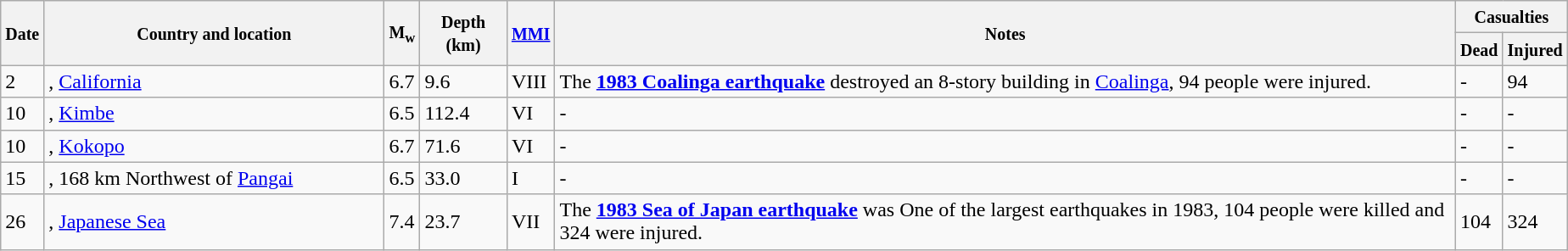<table class="wikitable sortable sort-under" style="border:1px black; margin-left:1em;">
<tr>
<th rowspan="2"><small>Date</small></th>
<th rowspan="2" style="width: 260px"><small>Country and location</small></th>
<th rowspan="2"><small>M<sub>w</sub></small></th>
<th rowspan="2"><small>Depth (km)</small></th>
<th rowspan="2"><small><a href='#'>MMI</a></small></th>
<th rowspan="2" class="unsortable"><small>Notes</small></th>
<th colspan="2"><small>Casualties</small></th>
</tr>
<tr>
<th><small>Dead</small></th>
<th><small>Injured</small></th>
</tr>
<tr>
<td>2</td>
<td>, <a href='#'>California</a></td>
<td>6.7</td>
<td>9.6</td>
<td>VIII</td>
<td>The <strong><a href='#'>1983 Coalinga earthquake</a></strong> destroyed an 8-story building in <a href='#'>Coalinga</a>, 94 people were injured.</td>
<td>-</td>
<td>94</td>
</tr>
<tr>
<td>10</td>
<td>, <a href='#'>Kimbe</a></td>
<td>6.5</td>
<td>112.4</td>
<td>VI</td>
<td>-</td>
<td>-</td>
<td>-</td>
</tr>
<tr>
<td>10</td>
<td>, <a href='#'>Kokopo</a></td>
<td>6.7</td>
<td>71.6</td>
<td>VI</td>
<td>-</td>
<td>-</td>
<td>-</td>
</tr>
<tr>
<td>15</td>
<td>, 168 km Northwest of <a href='#'>Pangai</a></td>
<td>6.5</td>
<td>33.0</td>
<td>I</td>
<td>-</td>
<td>-</td>
<td>-</td>
</tr>
<tr>
<td>26</td>
<td>, <a href='#'>Japanese Sea</a></td>
<td>7.4</td>
<td>23.7</td>
<td>VII</td>
<td>The <strong><a href='#'>1983 Sea of Japan earthquake</a></strong> was One of the largest earthquakes in 1983, 104 people were killed and 324 were injured.</td>
<td>104</td>
<td>324</td>
</tr>
</table>
